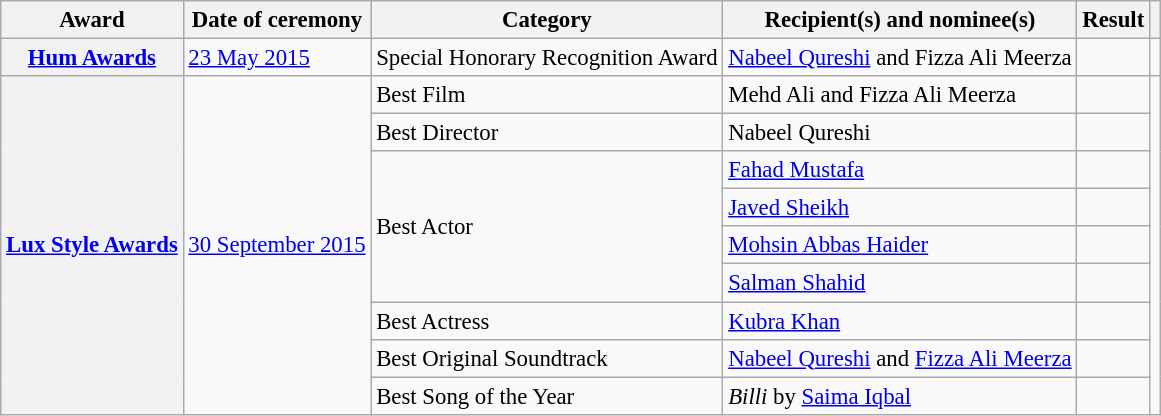<table class="wikitable plainrowheaders" style="font-size: 95%;">
<tr>
<th scope="col">Award</th>
<th scope="col">Date of ceremony</th>
<th scope="col">Category</th>
<th scope="col">Recipient(s) and nominee(s)</th>
<th scope="col">Result</th>
<th scope="col"></th>
</tr>
<tr>
<th scope="row"><a href='#'>Hum Awards</a></th>
<td><a href='#'>23 May 2015</a></td>
<td>Special Honorary Recognition Award</td>
<td><a href='#'>Nabeel Qureshi</a> and Fizza Ali Meerza</td>
<td></td>
<td style="text-align:center;"></td>
</tr>
<tr>
<th scope="row" rowspan="9"><a href='#'>Lux Style Awards</a></th>
<td rowspan="9"><a href='#'>30 September 2015</a></td>
<td>Best Film</td>
<td>Mehd Ali and Fizza Ali Meerza</td>
<td></td>
<td style="text-align:center;"  rowspan="9"></td>
</tr>
<tr>
<td>Best Director</td>
<td>Nabeel Qureshi</td>
<td></td>
</tr>
<tr>
<td rowspan="4">Best Actor</td>
<td><a href='#'>Fahad Mustafa</a></td>
<td></td>
</tr>
<tr>
<td><a href='#'>Javed Sheikh</a></td>
<td></td>
</tr>
<tr>
<td><a href='#'>Mohsin Abbas Haider</a></td>
<td></td>
</tr>
<tr>
<td><a href='#'>Salman Shahid</a></td>
<td></td>
</tr>
<tr>
<td>Best Actress</td>
<td><a href='#'>Kubra Khan</a></td>
<td></td>
</tr>
<tr>
<td>Best Original Soundtrack</td>
<td><a href='#'>Nabeel Qureshi</a> and <a href='#'>Fizza Ali Meerza</a></td>
<td></td>
</tr>
<tr>
<td>Best Song of the Year</td>
<td><em>Billi</em> by <a href='#'>Saima Iqbal</a></td>
<td></td>
</tr>
</table>
